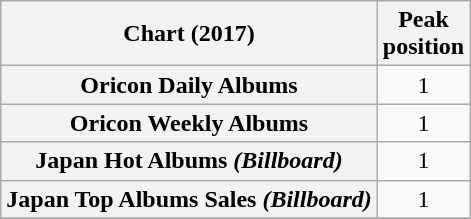<table class="wikitable sortable plainrowheaders" style="text-align:center">
<tr>
<th>Chart (2017)</th>
<th>Peak<br> position</th>
</tr>
<tr>
<th scope="row">Oricon Daily Albums</th>
<td>1</td>
</tr>
<tr>
<th scope="row">Oricon Weekly Albums</th>
<td>1</td>
</tr>
<tr>
<th scope="row">Japan Hot Albums <em>(Billboard)</em></th>
<td>1</td>
</tr>
<tr>
<th scope="row">Japan Top Albums Sales <em>(Billboard)</em></th>
<td>1</td>
</tr>
<tr>
</tr>
</table>
